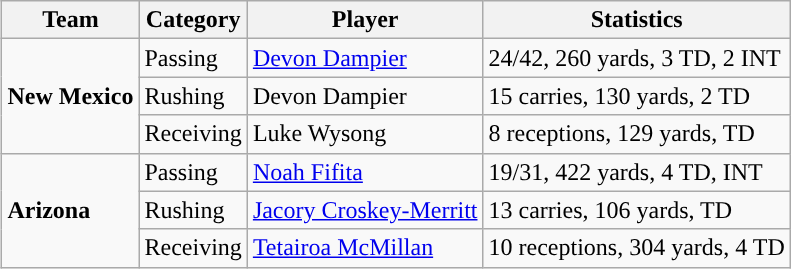<table class="wikitable" style="float: right;">
<tr>
<th>Team</th>
<th>Category</th>
<th>Player</th>
<th>Statistics</th>
</tr>
<tr>
<td rowspan=3><strong>New Mexico</strong></td>
<td>Passing</td>
<td><a href='#'>Devon Dampier</a></td>
<td>24/42, 260 yards, 3 TD, 2 INT</td>
</tr>
<tr>
<td>Rushing</td>
<td>Devon Dampier</td>
<td>15 carries, 130 yards, 2 TD</td>
</tr>
<tr>
<td>Receiving</td>
<td>Luke Wysong</td>
<td>8 receptions, 129 yards, TD</td>
</tr>
<tr>
<td rowspan=3><strong>Arizona</strong></td>
<td>Passing</td>
<td><a href='#'>Noah Fifita</a></td>
<td>19/31, 422 yards, 4 TD, INT</td>
</tr>
<tr>
<td>Rushing</td>
<td><a href='#'>Jacory Croskey-Merritt</a></td>
<td>13 carries, 106 yards, TD</td>
</tr>
<tr>
<td>Receiving</td>
<td><a href='#'>Tetairoa McMillan</a></td>
<td>10 receptions, 304 yards, 4 TD</td>
</tr>
</table>
